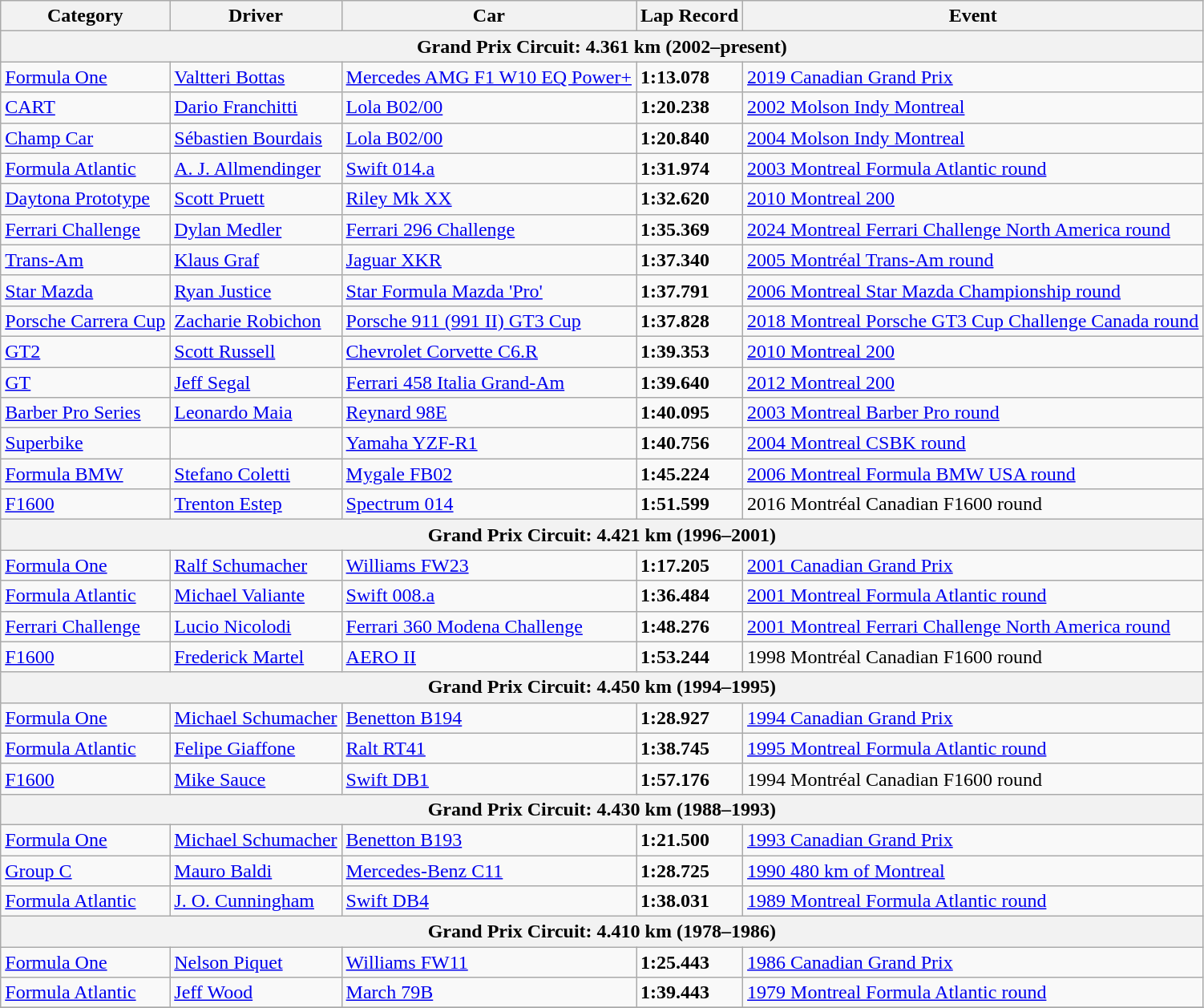<table class="wikitable">
<tr>
<th>Category</th>
<th>Driver</th>
<th>Car</th>
<th>Lap Record</th>
<th>Event</th>
</tr>
<tr>
<th colspan=5>Grand Prix Circuit: 4.361 km (2002–present)</th>
</tr>
<tr>
<td><a href='#'>Formula One</a></td>
<td><a href='#'>Valtteri Bottas</a></td>
<td><a href='#'>Mercedes AMG F1 W10 EQ Power+</a></td>
<td><strong>1:13.078</strong></td>
<td><a href='#'>2019 Canadian Grand Prix</a></td>
</tr>
<tr>
<td><a href='#'>CART</a></td>
<td><a href='#'>Dario Franchitti</a></td>
<td><a href='#'>Lola B02/00</a></td>
<td><strong>1:20.238</strong></td>
<td><a href='#'>2002 Molson Indy Montreal</a></td>
</tr>
<tr>
<td><a href='#'>Champ Car</a></td>
<td><a href='#'>Sébastien Bourdais</a></td>
<td><a href='#'>Lola B02/00</a></td>
<td><strong>1:20.840</strong></td>
<td><a href='#'>2004 Molson Indy Montreal</a></td>
</tr>
<tr>
<td><a href='#'>Formula Atlantic</a></td>
<td><a href='#'>A. J. Allmendinger</a></td>
<td><a href='#'>Swift 014.a</a></td>
<td><strong>1:31.974</strong></td>
<td><a href='#'>2003 Montreal Formula Atlantic round</a></td>
</tr>
<tr>
<td><a href='#'>Daytona Prototype</a></td>
<td><a href='#'>Scott Pruett</a></td>
<td><a href='#'>Riley Mk XX</a></td>
<td><strong>1:32.620</strong></td>
<td><a href='#'>2010 Montreal 200</a></td>
</tr>
<tr>
<td><a href='#'>Ferrari Challenge</a></td>
<td><a href='#'>Dylan Medler</a></td>
<td><a href='#'>Ferrari 296 Challenge</a></td>
<td><strong>1:35.369</strong></td>
<td><a href='#'>2024 Montreal Ferrari Challenge North America round</a></td>
</tr>
<tr>
<td><a href='#'>Trans-Am</a></td>
<td><a href='#'>Klaus Graf</a></td>
<td><a href='#'>Jaguar XKR</a></td>
<td><strong>1:37.340</strong></td>
<td><a href='#'>2005 Montréal Trans-Am round</a></td>
</tr>
<tr>
<td><a href='#'>Star Mazda</a></td>
<td><a href='#'>Ryan Justice</a></td>
<td><a href='#'>Star Formula Mazda 'Pro'</a></td>
<td><strong>1:37.791</strong></td>
<td><a href='#'>2006 Montreal Star Mazda Championship round</a></td>
</tr>
<tr>
<td><a href='#'>Porsche Carrera Cup</a></td>
<td><a href='#'>Zacharie Robichon</a></td>
<td><a href='#'>Porsche 911 (991 II) GT3 Cup</a></td>
<td><strong>1:37.828</strong></td>
<td><a href='#'>2018 Montreal Porsche GT3 Cup Challenge Canada round</a></td>
</tr>
<tr>
<td><a href='#'>GT2</a></td>
<td><a href='#'>Scott Russell</a></td>
<td><a href='#'>Chevrolet Corvette C6.R</a></td>
<td><strong>1:39.353</strong></td>
<td><a href='#'>2010 Montreal 200</a></td>
</tr>
<tr>
<td><a href='#'>GT</a></td>
<td><a href='#'>Jeff Segal</a></td>
<td><a href='#'>Ferrari 458 Italia Grand-Am</a></td>
<td><strong>1:39.640</strong></td>
<td><a href='#'>2012 Montreal 200</a></td>
</tr>
<tr>
<td><a href='#'>Barber Pro Series</a></td>
<td><a href='#'>Leonardo Maia</a></td>
<td><a href='#'>Reynard 98E</a></td>
<td><strong>1:40.095</strong></td>
<td><a href='#'>2003 Montreal Barber Pro round</a></td>
</tr>
<tr>
<td><a href='#'>Superbike</a></td>
<td></td>
<td><a href='#'>Yamaha YZF-R1</a></td>
<td><strong>1:40.756</strong></td>
<td><a href='#'>2004 Montreal CSBK round</a></td>
</tr>
<tr>
<td><a href='#'>Formula BMW</a></td>
<td><a href='#'>Stefano Coletti</a></td>
<td><a href='#'>Mygale FB02</a></td>
<td><strong>1:45.224</strong></td>
<td><a href='#'>2006 Montreal Formula BMW USA round</a></td>
</tr>
<tr>
<td><a href='#'>F1600</a></td>
<td><a href='#'>Trenton Estep</a></td>
<td><a href='#'>Spectrum 014</a></td>
<td><strong>1:51.599</strong></td>
<td>2016 Montréal Canadian F1600 round</td>
</tr>
<tr>
<th colspan=5>Grand Prix Circuit: 4.421 km (1996–2001)</th>
</tr>
<tr>
<td><a href='#'>Formula One</a></td>
<td><a href='#'>Ralf Schumacher</a></td>
<td><a href='#'>Williams FW23</a></td>
<td><strong>1:17.205</strong></td>
<td><a href='#'>2001 Canadian Grand Prix</a></td>
</tr>
<tr>
<td><a href='#'>Formula Atlantic</a></td>
<td><a href='#'>Michael Valiante</a></td>
<td><a href='#'>Swift 008.a</a></td>
<td><strong>1:36.484</strong></td>
<td><a href='#'>2001 Montreal Formula Atlantic round</a></td>
</tr>
<tr>
<td><a href='#'>Ferrari Challenge</a></td>
<td><a href='#'>Lucio Nicolodi</a></td>
<td><a href='#'>Ferrari 360 Modena Challenge</a></td>
<td><strong>1:48.276</strong></td>
<td><a href='#'>2001 Montreal Ferrari Challenge North America round</a></td>
</tr>
<tr>
<td><a href='#'>F1600</a></td>
<td><a href='#'>Frederick Martel</a></td>
<td><a href='#'>AERO II</a></td>
<td><strong>1:53.244</strong></td>
<td>1998 Montréal Canadian F1600 round</td>
</tr>
<tr>
<th colspan=5>Grand Prix Circuit: 4.450 km (1994–1995)</th>
</tr>
<tr>
<td><a href='#'>Formula One</a></td>
<td><a href='#'>Michael Schumacher</a></td>
<td><a href='#'>Benetton B194</a></td>
<td><strong>1:28.927</strong></td>
<td><a href='#'>1994 Canadian Grand Prix</a></td>
</tr>
<tr>
<td><a href='#'>Formula Atlantic</a></td>
<td><a href='#'>Felipe Giaffone</a></td>
<td><a href='#'>Ralt RT41</a></td>
<td><strong>1:38.745</strong></td>
<td><a href='#'>1995 Montreal Formula Atlantic round</a></td>
</tr>
<tr>
<td><a href='#'>F1600</a></td>
<td><a href='#'>Mike Sauce</a></td>
<td><a href='#'>Swift DB1</a></td>
<td><strong>1:57.176</strong></td>
<td>1994 Montréal Canadian F1600 round</td>
</tr>
<tr>
<th colspan=5>Grand Prix Circuit: 4.430 km (1988–1993)</th>
</tr>
<tr>
<td><a href='#'>Formula One</a></td>
<td><a href='#'>Michael Schumacher</a></td>
<td><a href='#'>Benetton B193</a></td>
<td><strong>1:21.500</strong></td>
<td><a href='#'>1993 Canadian Grand Prix</a></td>
</tr>
<tr>
<td><a href='#'>Group C</a></td>
<td><a href='#'>Mauro Baldi</a></td>
<td><a href='#'>Mercedes-Benz C11</a></td>
<td><strong>1:28.725</strong></td>
<td><a href='#'>1990 480 km of Montreal</a></td>
</tr>
<tr>
<td><a href='#'>Formula Atlantic</a></td>
<td><a href='#'>J. O. Cunningham</a></td>
<td><a href='#'>Swift DB4</a></td>
<td><strong>1:38.031</strong></td>
<td><a href='#'>1989 Montreal Formula Atlantic round</a></td>
</tr>
<tr>
<th colspan=5>Grand Prix Circuit: 4.410 km (1978–1986)</th>
</tr>
<tr>
<td><a href='#'>Formula One</a></td>
<td><a href='#'>Nelson Piquet</a></td>
<td><a href='#'>Williams FW11</a></td>
<td><strong>1:25.443</strong></td>
<td><a href='#'>1986 Canadian Grand Prix</a></td>
</tr>
<tr>
<td><a href='#'>Formula Atlantic</a></td>
<td><a href='#'>Jeff Wood</a></td>
<td><a href='#'>March 79B</a></td>
<td><strong>1:39.443</strong></td>
<td><a href='#'>1979 Montreal Formula Atlantic round</a></td>
</tr>
<tr>
</tr>
</table>
